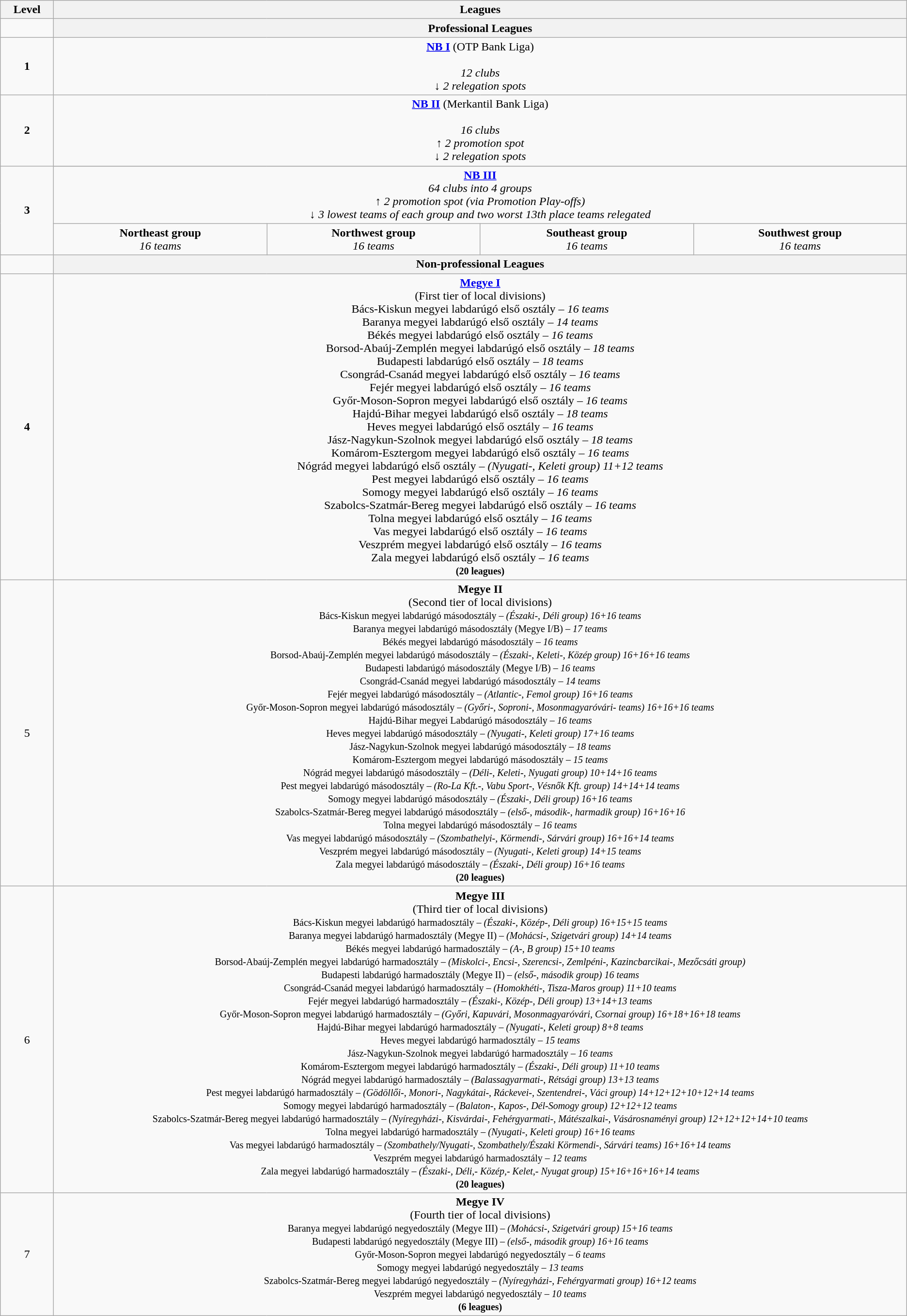<table class="wikitable" style="text-align: center;">
<tr>
<th width="4%">Level</th>
<th colspan="6" width="96%">Leagues</th>
</tr>
<tr>
<td colspan="1"></td>
<th colspan="5" style="text-align:center;">Professional Leagues</th>
</tr>
<tr>
<td><strong>1</strong></td>
<td colspan="6"><strong><a href='#'>NB I</a></strong> (OTP Bank Liga)<br><br><em>12 clubs <br> ↓ 2 relegation spots</em></td>
</tr>
<tr>
<td><strong>2</strong></td>
<td colspan="6"><strong><a href='#'>NB II</a></strong> (Merkantil Bank Liga)<br><br><em>16 clubs <br> ↑ 2 promotion spot <br> ↓ 2 relegation spots</em></td>
</tr>
<tr>
<td rowspan=3 width="4%"><strong>3</strong></td>
</tr>
<tr>
<td colspan=6><strong><a href='#'>NB III</a></strong> <br> <em>64 clubs into 4 groups <br> ↑ 2 promotion spot (via Promotion Play-offs) <br> ↓ 3 lowest teams of each group and two worst 13th place teams relegated</em></td>
</tr>
<tr>
<td width="16%"><strong>Northeast group</strong><br><em>16 teams</em></td>
<td width="16%"><strong>Northwest group</strong><br><em>16 teams</em></td>
<td width="16%"><strong>Southeast group</strong><br><em>16 teams</em></td>
<td width="16%"><strong>Southwest group</strong><br><em>16 teams</em></td>
</tr>
<tr>
<td colspan="1"></td>
<th colspan="5" style="text-align:center;">Non-professional Leagues</th>
</tr>
<tr>
<td><strong>4</strong></td>
<td colspan="6"><strong><a href='#'>Megye I</a></strong><br>(First tier of local divisions)<br>Bács-Kiskun megyei labdarúgó első osztály – <em>16 teams</em><br>
Baranya megyei labdarúgó első osztály – <em>14 teams</em><br>
Békés megyei labdarúgó első osztály – <em>16 teams</em><br>
Borsod-Abaúj-Zemplén megyei labdarúgó első osztály – <em>18 teams</em><br>
Budapesti labdarúgó első osztály – <em>18 teams</em><br>
Csongrád-Csanád megyei labdarúgó első osztály – <em>16 teams</em><br>
Fejér megyei labdarúgó első osztály – <em>16 teams</em><br>
Győr-Moson-Sopron megyei labdarúgó első osztály – <em>16 teams</em><br>
Hajdú-Bihar megyei labdarúgó első osztály – <em>18 teams</em><br>
Heves megyei labdarúgó első osztály – <em>16 teams</em><br>
Jász-Nagykun-Szolnok megyei labdarúgó első osztály – <em>18 teams</em><br>
Komárom-Esztergom megyei labdarúgó első osztály – <em>16 teams</em><br>
Nógrád megyei labdarúgó első osztály – <em>(Nyugati-, Keleti group) 11+12 teams</em><br>
Pest megyei labdarúgó első osztály – <em>16 teams</em><br>
Somogy megyei labdarúgó első osztály – <em>16 teams</em><br>
Szabolcs-Szatmár-Bereg megyei labdarúgó első osztály – <em>16 teams</em><br>
Tolna megyei labdarúgó első osztály – <em>16 teams</em><br>
Vas megyei labdarúgó első osztály – <em>16 teams</em><br>
Veszprém megyei labdarúgó első osztály – <em>16 teams</em><br>
Zala megyei labdarúgó első osztály – <em>16 teams</em><br>
<small><strong>(20 leagues)</strong></small></td>
</tr>
<tr>
<td>5</td>
<td colspan="6"><strong>Megye II</strong><br>(Second tier of local divisions)<br><small>
Bács-Kiskun megyei labdarúgó másodosztály – <em>(Északi-, Déli group) 16+16 teams</em><br>
Baranya megyei labdarúgó másodosztály (Megye I/B) – <em>17 teams</em><br>
Békés megyei labdarúgó másodosztály – <em>16 teams</em><br>
Borsod-Abaúj-Zemplén megyei labdarúgó másodosztály – <em>(Északi-, Keleti-, Közép group) 16+16+16 teams</em><br>
Budapesti labdarúgó másodosztály (Megye I/B) – <em>16 teams</em><br>
Csongrád-Csanád megyei labdarúgó másodosztály – <em>14 teams</em><br>
Fejér megyei labdarúgó másodosztály – <em>(Atlantic-, Femol group) 16+16 teams</em><br>
Győr-Moson-Sopron megyei labdarúgó másodosztály – <em>(Győri-, Soproni-, Mosonmagyaróvári- teams) 16+16+16 teams</em><br>
Hajdú-Bihar megyei Labdarúgó másodosztály – <em>16 teams</em><br>
Heves megyei labdarúgó másodosztály – <em>(Nyugati-, Keleti  group) 17+16 teams</em><br>
Jász-Nagykun-Szolnok megyei labdarúgó másodosztály – <em>18 teams</em><br>
Komárom-Esztergom megyei labdarúgó másodosztály – <em>15 teams</em><br>
Nógrád megyei labdarúgó másodosztály – <em>(Déli-, Keleti-, Nyugati group) 10+14+16 teams</em><br>
Pest megyei labdarúgó másodosztály – <em>(Ro-La Kft.-, Vabu Sport-, Vésnők Kft. group) 14+14+14 teams</em><br>
Somogy megyei labdarúgó másodosztály – <em>(Északi-, Déli group) 16+16 teams</em><br>
Szabolcs-Szatmár-Bereg megyei labdarúgó másodosztály – <em>(első-, második-, harmadik group) 16+16+16</em><br>
Tolna megyei labdarúgó másodosztály – <em>16 teams</em><br>
Vas megyei labdarúgó másodosztály – <em>(Szombathelyi-, Körmendi-, Sárvári group) 16+16+14 teams</em><br>
Veszprém megyei labdarúgó másodosztály – <em>(Nyugati-, Keleti group) 14+15 teams</em><br>
Zala megyei labdarúgó másodosztály – <em>(Északi-, Déli group) 16+16 teams</em><br>
<strong>(20 leagues)</strong>
</small></td>
</tr>
<tr>
<td>6</td>
<td colspan="6"><strong>Megye III</strong><br>(Third tier of local divisions)<br><small>
Bács-Kiskun megyei labdarúgó harmadosztály – <em>(Északi-, Közép-, Déli group) 16+15+15 teams</em><br>
Baranya megyei labdarúgó harmadosztály (Megye II) – <em>(Mohácsi-, Szigetvári group) 14+14 teams</em><br>
Békés megyei labdarúgó harmadosztály – <em>(A-, B group) 15+10 teams</em><br>
Borsod-Abaúj-Zemplén megyei labdarúgó harmadosztály – <em>(Miskolci-, Encsi-, Szerencsi-, Zemlpéni-, Kazincbarcikai-, Mezőcsáti group)</em><br>
Budapesti labdarúgó harmadosztály (Megye II) – <em>(első-, második group) 16 teams</em><br>
Csongrád-Csanád megyei labdarúgó harmadosztály – <em>(Homokhéti-, Tisza-Maros group) 11+10 teams</em><br>
Fejér megyei labdarúgó harmadosztály – <em>(Északi-, Közép-, Déli group) 13+14+13 teams</em><br>
Győr-Moson-Sopron megyei labdarúgó harmadosztály – <em>(Győri, Kapuvári, Mosonmagyaróvári, Csornai group) 16+18+16+18 teams</em><br>
Hajdú-Bihar megyei labdarúgó harmadosztály – <em>(Nyugati-, Keleti group) 8+8 teams</em><br>
Heves megyei labdarúgó harmadosztály – <em>15 teams</em><br>
Jász-Nagykun-Szolnok megyei labdarúgó harmadosztály – <em>16 teams</em><br>
Komárom-Esztergom megyei labdarúgó harmadosztály – <em>(Északi-, Déli group) 11+10 teams</em><br>
Nógrád megyei labdarúgó harmadosztály – <em>(Balassagyarmati-, Rétsági group) 13+13 teams</em><br>
Pest megyei labdarúgó harmadosztály – <em>(Gödöllői-, Monori-, Nagykátai-, Ráckevei-, Szentendrei-, Váci group) 14+12+12+10+12+14 teams</em><br>
Somogy megyei labdarúgó harmadosztály – <em>(Balaton-, Kapos-, Dél-Somogy group) 12+12+12 teams</em><br>
Szabolcs-Szatmár-Bereg megyei labdarúgó harmadosztály – <em>(Nyíregyházi-, Kisvárdai-, Fehérgyarmati-, Mátészalkai-, Vásárosnaményi group) 12+12+12+14+10 teams</em><br>
Tolna megyei labdarúgó harmadosztály – <em>(Nyugati-, Keleti group) 16+16 teams</em><br>
Vas megyei labdarúgó harmadosztály – <em>(Szombathely/Nyugati-, Szombathely/Északi Körmendi-, Sárvári teams) 16+16+14 teams</em><br>
Veszprém megyei labdarúgó harmadosztály – <em>12 teams</em><br>
Zala megyei labdarúgó harmadosztály – <em>(Északi-, Déli,- Közép,- Kelet,- Nyugat group) 15+16+16+16+14 teams</em><br>
<strong>(20 leagues)</strong>
</small></td>
</tr>
<tr>
<td>7</td>
<td colspan="6"><strong>Megye IV</strong><br>(Fourth tier of local divisions)<br><small>
Baranya megyei labdarúgó negyedosztály (Megye III) – <em>(Mohácsi-, Szigetvári group) 15+16 teams</em><br>
Budapesti labdarúgó negyedosztály (Megye III) – <em>(első-, második group) 16+16 teams</em><br>
Győr-Moson-Sopron megyei labdarúgó negyedosztály – <em>6 teams</em><br>
Somogy megyei labdarúgó negyedosztály – <em>13 teams</em><br>
Szabolcs-Szatmár-Bereg megyei labdarúgó negyedosztály – <em>(Nyíregyházi-, Fehérgyarmati group) 16+12 teams</em><br>
Veszprém megyei labdarúgó negyedosztály – <em>10 teams</em><br>
<strong>(6 leagues)</strong>
</small></td>
</tr>
</table>
